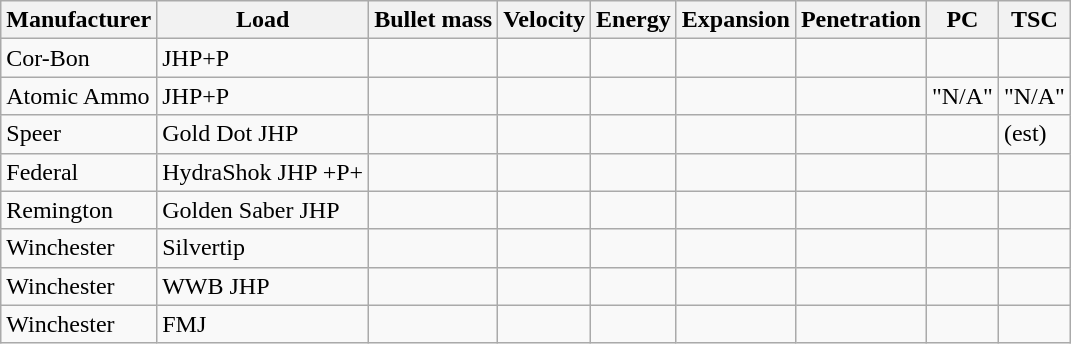<table class="wikitable sortable">
<tr>
<th>Manufacturer</th>
<th>Load</th>
<th>Bullet mass</th>
<th>Velocity</th>
<th>Energy</th>
<th>Expansion</th>
<th>Penetration</th>
<th>PC</th>
<th>TSC</th>
</tr>
<tr>
<td>Cor-Bon</td>
<td>JHP+P</td>
<td></td>
<td></td>
<td></td>
<td></td>
<td></td>
<td></td>
<td></td>
</tr>
<tr>
<td>Atomic Ammo</td>
<td>JHP+P</td>
<td></td>
<td></td>
<td></td>
<td></td>
<td></td>
<td>"N/A"</td>
<td>"N/A"</td>
</tr>
<tr>
<td>Speer</td>
<td>Gold Dot JHP</td>
<td></td>
<td></td>
<td></td>
<td></td>
<td></td>
<td></td>
<td> (est)</td>
</tr>
<tr>
<td>Federal</td>
<td>HydraShok JHP +P+</td>
<td></td>
<td></td>
<td></td>
<td></td>
<td></td>
<td></td>
<td></td>
</tr>
<tr>
<td>Remington</td>
<td>Golden Saber JHP</td>
<td></td>
<td></td>
<td></td>
<td></td>
<td></td>
<td></td>
<td></td>
</tr>
<tr>
<td>Winchester</td>
<td>Silvertip</td>
<td></td>
<td></td>
<td></td>
<td></td>
<td></td>
<td></td>
<td></td>
</tr>
<tr>
<td>Winchester</td>
<td>WWB JHP</td>
<td></td>
<td></td>
<td></td>
<td></td>
<td></td>
<td></td>
<td></td>
</tr>
<tr>
<td>Winchester</td>
<td>FMJ</td>
<td></td>
<td></td>
<td></td>
<td></td>
<td></td>
<td></td>
<td></td>
</tr>
</table>
